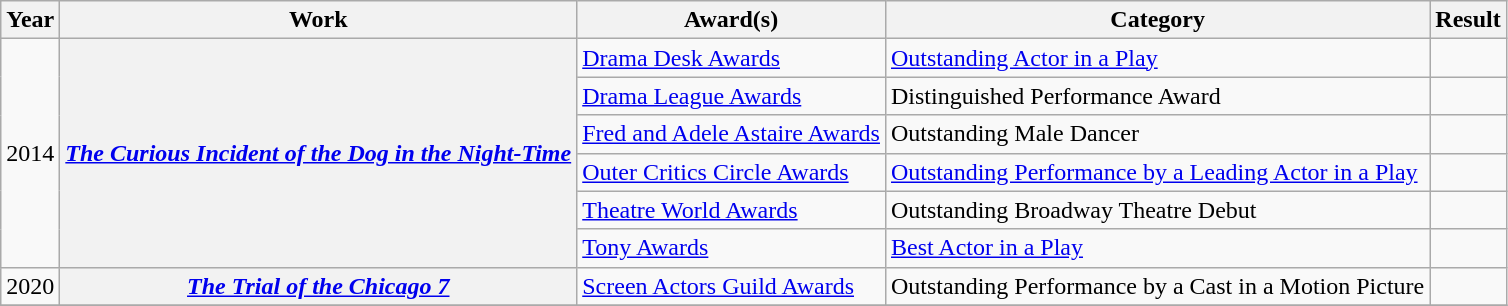<table class="wikitable sortable">
<tr>
<th>Year</th>
<th>Work</th>
<th>Award(s)</th>
<th>Category</th>
<th>Result</th>
</tr>
<tr>
<td rowspan=6>2014</td>
<th Scope=row rowspan=6><em><a href='#'>The Curious Incident of the Dog in the Night-Time</a></em></th>
<td><a href='#'>Drama Desk Awards</a></td>
<td><a href='#'>Outstanding Actor in a Play</a></td>
<td></td>
</tr>
<tr>
<td><a href='#'>Drama League Awards</a></td>
<td>Distinguished Performance Award</td>
<td></td>
</tr>
<tr>
<td><a href='#'>Fred and Adele Astaire Awards</a></td>
<td>Outstanding Male Dancer</td>
<td></td>
</tr>
<tr>
<td><a href='#'>Outer Critics Circle Awards</a></td>
<td><a href='#'>Outstanding Performance by a Leading Actor in a Play</a></td>
<td></td>
</tr>
<tr>
<td><a href='#'>Theatre World Awards</a></td>
<td>Outstanding Broadway Theatre Debut</td>
<td></td>
</tr>
<tr>
<td><a href='#'>Tony Awards</a></td>
<td><a href='#'>Best Actor in a Play</a></td>
<td></td>
</tr>
<tr>
<td>2020</td>
<th><em><a href='#'>The Trial of the Chicago 7</a></em></th>
<td><a href='#'>Screen Actors Guild Awards</a></td>
<td>Outstanding Performance by a Cast in a Motion Picture</td>
<td></td>
</tr>
<tr>
</tr>
</table>
